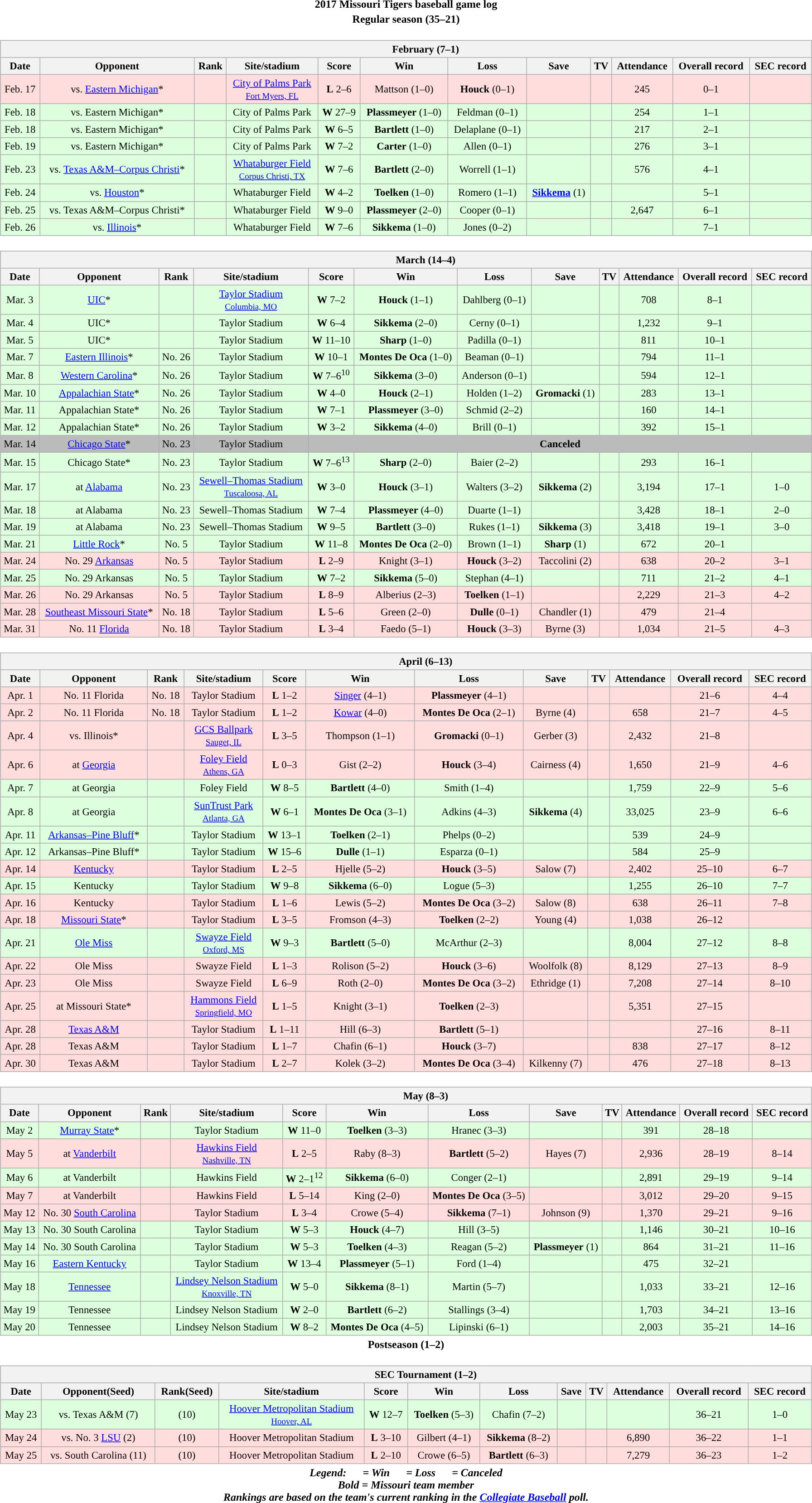<table class="toccolours" width=95% style="clear:both; margin:1.5em auto; text-align:center;">
<tr>
<th colspan=2>2017 Missouri Tigers baseball game log</th>
</tr>
<tr>
<th colspan=2>Regular season (35–21)</th>
</tr>
<tr valign="top">
<td><br><table class="wikitable collapsible collapsed" style="margin:auto; width:100%; text-align:center; font-size:95%">
<tr>
<th colspan=12 style="padding-left:4em;">February (7–1)</th>
</tr>
<tr>
<th>Date</th>
<th>Opponent</th>
<th>Rank</th>
<th>Site/stadium</th>
<th>Score</th>
<th>Win</th>
<th>Loss</th>
<th>Save</th>
<th>TV</th>
<th>Attendance</th>
<th>Overall record</th>
<th>SEC record</th>
</tr>
<tr align="center" bgcolor="ffdddd">
<td>Feb. 17</td>
<td>vs. <a href='#'>Eastern Michigan</a>*</td>
<td></td>
<td><a href='#'>City of Palms Park</a><br><small><a href='#'>Fort Myers, FL</a></small></td>
<td><strong>L</strong> 2–6</td>
<td>Mattson (1–0)</td>
<td><strong>Houck</strong> (0–1)</td>
<td></td>
<td></td>
<td>245</td>
<td>0–1</td>
<td></td>
</tr>
<tr align="center" bgcolor="ddffdd">
<td>Feb. 18</td>
<td>vs. Eastern Michigan*</td>
<td></td>
<td>City of Palms Park</td>
<td><strong>W</strong> 27–9</td>
<td><strong>Plassmeyer</strong> (1–0)</td>
<td>Feldman (0–1)</td>
<td></td>
<td></td>
<td>254</td>
<td>1–1</td>
<td></td>
</tr>
<tr align="center" bgcolor="ddffdd">
<td>Feb. 18</td>
<td>vs. Eastern Michigan*</td>
<td></td>
<td>City of Palms Park</td>
<td><strong>W</strong> 6–5</td>
<td><strong>Bartlett</strong> (1–0)</td>
<td>Delaplane (0–1)</td>
<td></td>
<td></td>
<td>217</td>
<td>2–1</td>
<td></td>
</tr>
<tr align="center" bgcolor="ddffdd">
<td>Feb. 19</td>
<td>vs. Eastern Michigan*</td>
<td></td>
<td>City of Palms Park</td>
<td><strong>W</strong> 7–2</td>
<td><strong>Carter</strong> (1–0)</td>
<td>Allen (0–1)</td>
<td></td>
<td></td>
<td>276</td>
<td>3–1</td>
<td></td>
</tr>
<tr align="center" bgcolor="ddffdd">
<td>Feb. 23</td>
<td>vs. <a href='#'>Texas A&M–Corpus Christi</a>*</td>
<td></td>
<td><a href='#'>Whataburger Field</a><br><small><a href='#'>Corpus Christi, TX</a></small></td>
<td><strong>W</strong> 7–6</td>
<td><strong>Bartlett</strong> (2–0)</td>
<td>Worrell (1–1)</td>
<td></td>
<td></td>
<td>576</td>
<td>4–1</td>
<td></td>
</tr>
<tr align="center" bgcolor="ddffdd">
<td>Feb. 24</td>
<td>vs. <a href='#'>Houston</a>*</td>
<td></td>
<td>Whataburger Field</td>
<td><strong>W</strong> 4–2</td>
<td><strong>Toelken</strong> (1–0)</td>
<td>Romero (1–1)</td>
<td><strong><a href='#'>Sikkema</a></strong> (1)</td>
<td></td>
<td></td>
<td>5–1</td>
<td></td>
</tr>
<tr align="center" bgcolor="ddffdd">
<td>Feb. 25</td>
<td>vs. Texas A&M–Corpus Christi*</td>
<td></td>
<td>Whataburger Field</td>
<td><strong>W</strong> 9–0</td>
<td><strong>Plassmeyer</strong> (2–0)</td>
<td>Cooper (0–1)</td>
<td></td>
<td></td>
<td>2,647</td>
<td>6–1</td>
<td></td>
</tr>
<tr align="center" bgcolor="ddffdd">
<td>Feb. 26</td>
<td>vs. <a href='#'>Illinois</a>*</td>
<td></td>
<td>Whataburger Field</td>
<td><strong>W</strong> 7–6</td>
<td><strong>Sikkema</strong> (1–0)</td>
<td>Jones (0–2)</td>
<td></td>
<td></td>
<td></td>
<td>7–1</td>
<td></td>
</tr>
</table>
</td>
</tr>
<tr>
<td><br><table class="wikitable collapsible collapsed" style="margin:auto; width:100%; text-align:center; font-size:95%">
<tr>
<th colspan=12 style="padding-left:4em;">March (14–4)</th>
</tr>
<tr>
<th>Date</th>
<th>Opponent</th>
<th>Rank</th>
<th>Site/stadium</th>
<th>Score</th>
<th>Win</th>
<th>Loss</th>
<th>Save</th>
<th>TV</th>
<th>Attendance</th>
<th>Overall record</th>
<th>SEC record</th>
</tr>
<tr align="center" bgcolor="ddffdd">
<td>Mar. 3</td>
<td><a href='#'>UIC</a>*</td>
<td></td>
<td><a href='#'>Taylor Stadium</a><br><small><a href='#'>Columbia, MO</a></small></td>
<td><strong>W</strong> 7–2</td>
<td><strong>Houck</strong> (1–1)</td>
<td>Dahlberg (0–1)</td>
<td></td>
<td></td>
<td>708</td>
<td>8–1</td>
<td></td>
</tr>
<tr align="center" bgcolor="ddffdd">
<td>Mar. 4</td>
<td>UIC*</td>
<td></td>
<td>Taylor Stadium</td>
<td><strong>W</strong> 6–4</td>
<td><strong>Sikkema</strong> (2–0)</td>
<td>Cerny (0–1)</td>
<td></td>
<td></td>
<td>1,232</td>
<td>9–1</td>
<td></td>
</tr>
<tr align="center" bgcolor="ddffdd">
<td>Mar. 5</td>
<td>UIC*</td>
<td></td>
<td>Taylor Stadium</td>
<td><strong>W</strong> 11–10</td>
<td><strong>Sharp</strong> (1–0)</td>
<td>Padilla (0–1)</td>
<td></td>
<td></td>
<td>811</td>
<td>10–1</td>
<td></td>
</tr>
<tr align="center" bgcolor="ddffdd">
<td>Mar. 7</td>
<td><a href='#'>Eastern Illinois</a>*</td>
<td>No. 26</td>
<td>Taylor Stadium</td>
<td><strong>W</strong> 10–1</td>
<td><strong>Montes De Oca</strong> (1–0)</td>
<td>Beaman (0–1)</td>
<td></td>
<td></td>
<td>794</td>
<td>11–1</td>
<td></td>
</tr>
<tr align="center" bgcolor="ddffdd">
<td>Mar. 8</td>
<td><a href='#'>Western Carolina</a>*</td>
<td>No. 26</td>
<td>Taylor Stadium</td>
<td><strong>W</strong> 7–6<sup>10</sup></td>
<td><strong>Sikkema</strong> (3–0)</td>
<td>Anderson (0–1)</td>
<td></td>
<td></td>
<td>594</td>
<td>12–1</td>
<td></td>
</tr>
<tr align="center" bgcolor="ddffdd">
<td>Mar. 10</td>
<td><a href='#'>Appalachian State</a>*</td>
<td>No. 26</td>
<td>Taylor Stadium</td>
<td><strong>W</strong> 4–0</td>
<td><strong>Houck</strong> (2–1)</td>
<td>Holden (1–2)</td>
<td><strong>Gromacki</strong> (1)</td>
<td></td>
<td>283</td>
<td>13–1</td>
<td></td>
</tr>
<tr align="center" bgcolor="ddffdd">
<td>Mar. 11</td>
<td>Appalachian State*</td>
<td>No. 26</td>
<td>Taylor Stadium</td>
<td><strong>W</strong> 7–1</td>
<td><strong>Plassmeyer</strong> (3–0)</td>
<td>Schmid (2–2)</td>
<td></td>
<td></td>
<td>160</td>
<td>14–1</td>
<td></td>
</tr>
<tr align="center" bgcolor="ddffdd">
<td>Mar. 12</td>
<td>Appalachian State*</td>
<td>No. 26</td>
<td>Taylor Stadium</td>
<td><strong>W</strong> 3–2</td>
<td><strong>Sikkema</strong> (4–0)</td>
<td>Brill (0–1)</td>
<td></td>
<td></td>
<td>392</td>
<td>15–1</td>
<td></td>
</tr>
<tr align="center" bgcolor="bbbbbb">
<td>Mar. 14</td>
<td><a href='#'>Chicago State</a>*</td>
<td>No. 23</td>
<td>Taylor Stadium</td>
<td colspan=8><strong>Canceled</strong></td>
</tr>
<tr align="center" bgcolor="ddffdd">
<td>Mar. 15</td>
<td>Chicago State*</td>
<td>No. 23</td>
<td>Taylor Stadium</td>
<td><strong>W</strong> 7–6<sup>13</sup></td>
<td><strong>Sharp</strong> (2–0)</td>
<td>Baier (2–2)</td>
<td></td>
<td></td>
<td>293</td>
<td>16–1</td>
<td></td>
</tr>
<tr align="center" bgcolor="ddffdd">
<td>Mar. 17</td>
<td>at <a href='#'>Alabama</a></td>
<td>No. 23</td>
<td><a href='#'>Sewell–Thomas Stadium</a><br><small><a href='#'>Tuscaloosa, AL</a></small></td>
<td><strong>W</strong> 3–0</td>
<td><strong>Houck</strong> (3–1)</td>
<td>Walters (3–2)</td>
<td><strong>Sikkema</strong> (2)</td>
<td></td>
<td>3,194</td>
<td>17–1</td>
<td>1–0</td>
</tr>
<tr align="center" bgcolor="ddffdd">
<td>Mar. 18</td>
<td>at Alabama</td>
<td>No. 23</td>
<td>Sewell–Thomas Stadium</td>
<td><strong>W</strong> 7–4</td>
<td><strong>Plassmeyer</strong> (4–0)</td>
<td>Duarte (1–1)</td>
<td></td>
<td></td>
<td>3,428</td>
<td>18–1</td>
<td>2–0</td>
</tr>
<tr align="center" bgcolor="ddffdd">
<td>Mar. 19</td>
<td>at Alabama</td>
<td>No. 23</td>
<td>Sewell–Thomas Stadium</td>
<td><strong>W</strong> 9–5</td>
<td><strong>Bartlett</strong> (3–0)</td>
<td>Rukes (1–1)</td>
<td><strong>Sikkema</strong> (3)</td>
<td></td>
<td>3,418</td>
<td>19–1</td>
<td>3–0</td>
</tr>
<tr align="center" bgcolor="ddffdd">
<td>Mar. 21</td>
<td><a href='#'>Little Rock</a>*</td>
<td>No. 5</td>
<td>Taylor Stadium</td>
<td><strong>W</strong> 11–8</td>
<td><strong>Montes De Oca</strong> (2–0)</td>
<td>Brown (1–1)</td>
<td><strong>Sharp</strong> (1)</td>
<td></td>
<td>672</td>
<td>20–1</td>
<td></td>
</tr>
<tr align="center" bgcolor="ffdddd">
<td>Mar. 24</td>
<td>No. 29 <a href='#'>Arkansas</a></td>
<td>No. 5</td>
<td>Taylor Stadium</td>
<td><strong>L</strong> 2–9</td>
<td>Knight (3–1)</td>
<td><strong>Houck</strong> (3–2)</td>
<td>Taccolini (2)</td>
<td></td>
<td>638</td>
<td>20–2</td>
<td>3–1</td>
</tr>
<tr align="center" bgcolor="ddffdd">
<td>Mar. 25</td>
<td>No. 29 Arkansas</td>
<td>No. 5</td>
<td>Taylor Stadium</td>
<td><strong>W</strong> 7–2</td>
<td><strong>Sikkema</strong> (5–0)</td>
<td>Stephan (4–1)</td>
<td></td>
<td></td>
<td>711</td>
<td>21–2</td>
<td>4–1</td>
</tr>
<tr align="center" bgcolor="ffdddd">
<td>Mar. 26</td>
<td>No. 29 Arkansas</td>
<td>No. 5</td>
<td>Taylor Stadium</td>
<td><strong>L</strong> 8–9</td>
<td>Alberius (2–3)</td>
<td><strong>Toelken</strong> (1–1)</td>
<td></td>
<td></td>
<td>2,229</td>
<td>21–3</td>
<td>4–2</td>
</tr>
<tr align="center" bgcolor="ffdddd">
<td>Mar. 28</td>
<td><a href='#'>Southeast Missouri State</a>*</td>
<td>No. 18</td>
<td>Taylor Stadium</td>
<td><strong>L</strong> 5–6</td>
<td>Green (2–0)</td>
<td><strong>Dulle</strong> (0–1)</td>
<td>Chandler (1)</td>
<td></td>
<td>479</td>
<td>21–4</td>
<td></td>
</tr>
<tr align="center" bgcolor="ffdddd">
<td>Mar. 31</td>
<td>No. 11 <a href='#'>Florida</a></td>
<td>No. 18</td>
<td>Taylor Stadium</td>
<td><strong>L</strong> 3–4</td>
<td>Faedo (5–1)</td>
<td><strong>Houck</strong> (3–3)</td>
<td>Byrne (3)</td>
<td></td>
<td>1,034</td>
<td>21–5</td>
<td>4–3</td>
</tr>
</table>
</td>
</tr>
<tr>
<td><br><table class="wikitable collapsible collapsed" style="margin:auto; width:100%; text-align:center; font-size:95%">
<tr>
<th colspan=12 style="padding-left:4em;">April (6–13)</th>
</tr>
<tr>
<th>Date</th>
<th>Opponent</th>
<th>Rank</th>
<th>Site/stadium</th>
<th>Score</th>
<th>Win</th>
<th>Loss</th>
<th>Save</th>
<th>TV</th>
<th>Attendance</th>
<th>Overall record</th>
<th>SEC record</th>
</tr>
<tr align="center" bgcolor="ffdddd">
<td>Apr. 1</td>
<td>No. 11 Florida</td>
<td>No. 18</td>
<td>Taylor Stadium</td>
<td><strong>L</strong> 1–2</td>
<td><a href='#'>Singer</a> (4–1)</td>
<td><strong>Plassmeyer</strong> (4–1)</td>
<td></td>
<td></td>
<td></td>
<td>21–6</td>
<td>4–4</td>
</tr>
<tr align="center" bgcolor="ffdddd">
<td>Apr. 2</td>
<td>No. 11 Florida</td>
<td>No. 18</td>
<td>Taylor Stadium</td>
<td><strong>L</strong> 1–2</td>
<td><a href='#'>Kowar</a> (4–0)</td>
<td><strong>Montes De Oca</strong> (2–1)</td>
<td>Byrne (4)</td>
<td></td>
<td>658</td>
<td>21–7</td>
<td>4–5</td>
</tr>
<tr align="center" bgcolor="ffdddd">
<td>Apr. 4</td>
<td>vs. Illinois*</td>
<td></td>
<td><a href='#'>GCS Ballpark</a><br><small><a href='#'>Sauget, IL</a></small></td>
<td><strong>L</strong> 3–5</td>
<td>Thompson (1–1)</td>
<td><strong>Gromacki</strong> (0–1)</td>
<td>Gerber (3)</td>
<td></td>
<td>2,432</td>
<td>21–8</td>
<td></td>
</tr>
<tr align="center" bgcolor="ffdddd">
<td>Apr. 6</td>
<td>at <a href='#'>Georgia</a></td>
<td></td>
<td><a href='#'>Foley Field</a><br><small><a href='#'>Athens, GA</a></small></td>
<td><strong>L</strong> 0–3</td>
<td>Gist (2–2)</td>
<td><strong>Houck</strong> (3–4)</td>
<td>Cairness (4)</td>
<td></td>
<td>1,650</td>
<td>21–9</td>
<td>4–6</td>
</tr>
<tr align="center" bgcolor="ddffdd">
<td>Apr. 7</td>
<td>at Georgia</td>
<td></td>
<td>Foley Field</td>
<td><strong>W</strong> 8–5</td>
<td><strong>Bartlett</strong> (4–0)</td>
<td>Smith (1–4)</td>
<td></td>
<td></td>
<td>1,759</td>
<td>22–9</td>
<td>5–6</td>
</tr>
<tr align="center" bgcolor="ddffdd">
<td>Apr. 8</td>
<td>at Georgia</td>
<td></td>
<td><a href='#'>SunTrust Park</a><br><small><a href='#'>Atlanta, GA</a></small></td>
<td><strong>W</strong> 6–1</td>
<td><strong>Montes De Oca</strong> (3–1)</td>
<td>Adkins (4–3)</td>
<td><strong>Sikkema</strong> (4)</td>
<td></td>
<td>33,025</td>
<td>23–9</td>
<td>6–6</td>
</tr>
<tr align="center" bgcolor="ddffdd">
<td>Apr. 11</td>
<td><a href='#'>Arkansas–Pine Bluff</a>*</td>
<td></td>
<td>Taylor Stadium</td>
<td><strong>W</strong> 13–1</td>
<td><strong>Toelken</strong> (2–1)</td>
<td>Phelps (0–2)</td>
<td></td>
<td></td>
<td>539</td>
<td>24–9</td>
<td></td>
</tr>
<tr align="center" bgcolor="ddffdd">
<td>Apr. 12</td>
<td>Arkansas–Pine Bluff*</td>
<td></td>
<td>Taylor Stadium</td>
<td><strong>W</strong> 15–6</td>
<td><strong>Dulle</strong> (1–1)</td>
<td>Esparza (0–1)</td>
<td></td>
<td></td>
<td>584</td>
<td>25–9</td>
<td></td>
</tr>
<tr align="center" bgcolor="ffdddd">
<td>Apr. 14</td>
<td><a href='#'>Kentucky</a></td>
<td></td>
<td>Taylor Stadium</td>
<td><strong>L</strong> 2–5</td>
<td>Hjelle (5–2)</td>
<td><strong>Houck</strong> (3–5)</td>
<td>Salow (7)</td>
<td></td>
<td>2,402</td>
<td>25–10</td>
<td>6–7</td>
</tr>
<tr align="center" bgcolor="ddffdd">
<td>Apr. 15</td>
<td>Kentucky</td>
<td></td>
<td>Taylor Stadium</td>
<td><strong>W</strong> 9–8</td>
<td><strong>Sikkema</strong> (6–0)</td>
<td>Logue (5–3)</td>
<td></td>
<td></td>
<td>1,255</td>
<td>26–10</td>
<td>7–7</td>
</tr>
<tr align="center" bgcolor="ffdddd">
<td>Apr. 16</td>
<td>Kentucky</td>
<td></td>
<td>Taylor Stadium</td>
<td><strong>L</strong> 1–6</td>
<td>Lewis (5–2)</td>
<td><strong>Montes De Oca</strong> (3–2)</td>
<td>Salow (8)</td>
<td></td>
<td>638</td>
<td>26–11</td>
<td>7–8</td>
</tr>
<tr align="center" bgcolor="ffdddd">
<td>Apr. 18</td>
<td><a href='#'>Missouri State</a>*</td>
<td></td>
<td>Taylor Stadium</td>
<td><strong>L</strong> 3–5</td>
<td>Fromson (4–3)</td>
<td><strong>Toelken</strong> (2–2)</td>
<td>Young (4)</td>
<td></td>
<td>1,038</td>
<td>26–12</td>
<td></td>
</tr>
<tr align="center" bgcolor="ddffdd">
<td>Apr. 21</td>
<td><a href='#'>Ole Miss</a></td>
<td></td>
<td><a href='#'>Swayze Field</a><br><small><a href='#'>Oxford, MS</a></small></td>
<td><strong>W</strong> 9–3</td>
<td><strong>Bartlett</strong> (5–0)</td>
<td>McArthur (2–3)</td>
<td></td>
<td></td>
<td>8,004</td>
<td>27–12</td>
<td>8–8</td>
</tr>
<tr align="center" bgcolor="ffdddd">
<td>Apr. 22</td>
<td>Ole Miss</td>
<td></td>
<td>Swayze Field</td>
<td><strong>L</strong> 1–3</td>
<td>Rolison (5–2)</td>
<td><strong>Houck</strong> (3–6)</td>
<td>Woolfolk (8)</td>
<td></td>
<td>8,129</td>
<td>27–13</td>
<td>8–9</td>
</tr>
<tr align="center" bgcolor="ffdddd">
<td>Apr. 23</td>
<td>Ole Miss</td>
<td></td>
<td>Swayze Field</td>
<td><strong>L</strong> 6–9</td>
<td>Roth (2–0)</td>
<td><strong>Montes De Oca</strong> (3–2)</td>
<td>Ethridge (1)</td>
<td></td>
<td>7,208</td>
<td>27–14</td>
<td>8–10</td>
</tr>
<tr align="center" bgcolor="ffdddd">
<td>Apr. 25</td>
<td>at Missouri State*</td>
<td></td>
<td><a href='#'>Hammons Field</a><br><small><a href='#'>Springfield, MO</a></small></td>
<td><strong>L</strong> 1–5</td>
<td>Knight (3–1)</td>
<td><strong>Toelken</strong> (2–3)</td>
<td></td>
<td></td>
<td>5,351</td>
<td>27–15</td>
<td></td>
</tr>
<tr align="center" bgcolor="ffdddd">
<td>Apr. 28</td>
<td><a href='#'>Texas A&M</a></td>
<td></td>
<td>Taylor Stadium</td>
<td><strong>L</strong> 1–11</td>
<td>Hill (6–3)</td>
<td><strong>Bartlett</strong> (5–1)</td>
<td></td>
<td></td>
<td></td>
<td>27–16</td>
<td>8–11</td>
</tr>
<tr align="center" bgcolor="ffdddd">
<td>Apr. 28</td>
<td>Texas A&M</td>
<td></td>
<td>Taylor Stadium</td>
<td><strong>L</strong> 1–7</td>
<td>Chafin (6–1)</td>
<td><strong>Houck</strong> (3–7)</td>
<td></td>
<td></td>
<td>838</td>
<td>27–17</td>
<td>8–12</td>
</tr>
<tr align="center" bgcolor="ffdddd">
<td>Apr. 30</td>
<td>Texas A&M</td>
<td></td>
<td>Taylor Stadium</td>
<td><strong>L</strong> 2–7</td>
<td>Kolek (3–2)</td>
<td><strong>Montes De Oca</strong> (3–4)</td>
<td>Kilkenny (7)</td>
<td></td>
<td>476</td>
<td>27–18</td>
<td>8–13</td>
</tr>
</table>
</td>
</tr>
<tr>
<td><br><table class="wikitable collapsible collapsed" style="margin:auto; width:100%; text-align:center; font-size:95%">
<tr>
<th colspan=12 style="padding-left:4em;">May (8–3)</th>
</tr>
<tr>
<th>Date</th>
<th>Opponent</th>
<th>Rank</th>
<th>Site/stadium</th>
<th>Score</th>
<th>Win</th>
<th>Loss</th>
<th>Save</th>
<th>TV</th>
<th>Attendance</th>
<th>Overall record</th>
<th>SEC record</th>
</tr>
<tr align="center" bgcolor="ddffdd">
<td>May 2</td>
<td><a href='#'>Murray State</a>*</td>
<td></td>
<td>Taylor Stadium</td>
<td><strong>W</strong> 11–0</td>
<td><strong>Toelken</strong> (3–3)</td>
<td>Hranec (3–3)</td>
<td></td>
<td></td>
<td>391</td>
<td>28–18</td>
<td></td>
</tr>
<tr align="center" bgcolor="ffdddd">
<td>May 5</td>
<td>at <a href='#'>Vanderbilt</a></td>
<td></td>
<td><a href='#'>Hawkins Field</a><br><small><a href='#'>Nashville, TN</a></small></td>
<td><strong>L</strong> 2–5</td>
<td>Raby (8–3)</td>
<td><strong>Bartlett</strong> (5–2)</td>
<td>Hayes (7)</td>
<td></td>
<td>2,936</td>
<td>28–19</td>
<td>8–14</td>
</tr>
<tr align="center" bgcolor="ddffdd">
<td>May 6</td>
<td>at Vanderbilt</td>
<td></td>
<td>Hawkins Field</td>
<td><strong>W</strong> 2–1<sup>12</sup></td>
<td><strong>Sikkema</strong> (6–0)</td>
<td>Conger (2–1)</td>
<td></td>
<td></td>
<td>2,891</td>
<td>29–19</td>
<td>9–14</td>
</tr>
<tr align="center" bgcolor="ffdddd">
<td>May 7</td>
<td>at Vanderbilt</td>
<td></td>
<td>Hawkins Field</td>
<td><strong>L</strong> 5–14</td>
<td>King (2–0)</td>
<td><strong>Montes De Oca</strong> (3–5)</td>
<td></td>
<td></td>
<td>3,012</td>
<td>29–20</td>
<td>9–15</td>
</tr>
<tr align="center" bgcolor="ffdddd">
<td>May 12</td>
<td>No. 30 <a href='#'>South Carolina</a></td>
<td></td>
<td>Taylor Stadium</td>
<td><strong>L</strong> 3–4</td>
<td>Crowe (5–4)</td>
<td><strong>Sikkema</strong> (7–1)</td>
<td>Johnson (9)</td>
<td></td>
<td>1,370</td>
<td>29–21</td>
<td>9–16</td>
</tr>
<tr align="center" bgcolor="ddffdd">
<td>May 13</td>
<td>No. 30 South Carolina</td>
<td></td>
<td>Taylor Stadium</td>
<td><strong>W</strong> 5–3</td>
<td><strong>Houck</strong> (4–7)</td>
<td>Hill (3–5)</td>
<td></td>
<td></td>
<td>1,146</td>
<td>30–21</td>
<td>10–16</td>
</tr>
<tr align="center" bgcolor="ddffdd">
<td>May 14</td>
<td>No. 30 South Carolina</td>
<td></td>
<td>Taylor Stadium</td>
<td><strong>W</strong> 5–3</td>
<td><strong>Toelken</strong> (4–3)</td>
<td>Reagan (5–2)</td>
<td><strong>Plassmeyer</strong> (1)</td>
<td></td>
<td>864</td>
<td>31–21</td>
<td>11–16</td>
</tr>
<tr align="center" bgcolor="ddffdd">
<td>May 16</td>
<td><a href='#'>Eastern Kentucky</a></td>
<td></td>
<td>Taylor Stadium</td>
<td><strong>W</strong> 13–4</td>
<td><strong>Plassmeyer</strong> (5–1)</td>
<td>Ford (1–4)</td>
<td></td>
<td></td>
<td>475</td>
<td>32–21</td>
<td></td>
</tr>
<tr align="center" bgcolor="ddffdd">
<td>May 18</td>
<td><a href='#'>Tennessee</a></td>
<td></td>
<td><a href='#'>Lindsey Nelson Stadium</a><br><small><a href='#'>Knoxville, TN</a></small></td>
<td><strong>W</strong> 5–0</td>
<td><strong>Sikkema</strong> (8–1)</td>
<td>Martin (5–7)</td>
<td></td>
<td></td>
<td>1,033</td>
<td>33–21</td>
<td>12–16</td>
</tr>
<tr align="center" bgcolor="ddffdd">
<td>May 19</td>
<td>Tennessee</td>
<td></td>
<td>Lindsey Nelson Stadium</td>
<td><strong>W</strong> 2–0</td>
<td><strong>Bartlett</strong> (6–2)</td>
<td>Stallings (3–4)</td>
<td></td>
<td></td>
<td>1,703</td>
<td>34–21</td>
<td>13–16</td>
</tr>
<tr align="center" bgcolor="ddffdd">
<td>May 20</td>
<td>Tennessee</td>
<td></td>
<td>Lindsey Nelson Stadium</td>
<td><strong>W</strong> 8–2</td>
<td><strong>Montes De Oca</strong> (4–5)</td>
<td>Lipinski (6–1)</td>
<td></td>
<td></td>
<td>2,003</td>
<td>35–21</td>
<td>14–16</td>
</tr>
</table>
</td>
</tr>
<tr>
<th colspan=2>Postseason (1–2)</th>
</tr>
<tr valign="top">
<td><br><table class="wikitable collapsible collapsed" style="margin:auto; width:100%; text-align:center; font-size:95%">
<tr>
<th colspan=12 style="padding-left:4em;">SEC Tournament (1–2)</th>
</tr>
<tr>
<th>Date</th>
<th>Opponent(Seed)</th>
<th>Rank(Seed)</th>
<th>Site/stadium</th>
<th>Score</th>
<th>Win</th>
<th>Loss</th>
<th>Save</th>
<th>TV</th>
<th>Attendance</th>
<th>Overall record</th>
<th>SEC record</th>
</tr>
<tr align="center" bgcolor="ddffdd">
<td>May 23</td>
<td>vs. Texas A&M (7)</td>
<td>(10)</td>
<td><a href='#'>Hoover Metropolitan Stadium</a><br><small><a href='#'>Hoover, AL</a></small></td>
<td><strong>W</strong> 12–7</td>
<td><strong>Toelken</strong> (5–3)</td>
<td>Chafin (7–2)</td>
<td></td>
<td></td>
<td></td>
<td>36–21</td>
<td>1–0</td>
</tr>
<tr align="center" bgcolor="ffdddd">
<td>May 24</td>
<td>vs. No. 3 <a href='#'>LSU</a> (2)</td>
<td>(10)</td>
<td>Hoover Metropolitan Stadium</td>
<td><strong>L</strong> 3–10</td>
<td>Gilbert (4–1)</td>
<td><strong>Sikkema</strong> (8–2)</td>
<td></td>
<td></td>
<td>6,890</td>
<td>36–22</td>
<td>1–1</td>
</tr>
<tr align="center" bgcolor="ffdddd">
<td>May 25</td>
<td>vs. South Carolina (11)</td>
<td>(10)</td>
<td>Hoover Metropolitan Stadium</td>
<td><strong>L</strong> 2–10</td>
<td>Crowe (6–5)</td>
<td><strong>Bartlett</strong> (6–3)</td>
<td></td>
<td></td>
<td>7,279</td>
<td>36–23</td>
<td>1–2</td>
</tr>
</table>
</td>
</tr>
<tr>
<th colspan=9><em>Legend:       = Win       = Loss       = Canceled<br>Bold = Missouri team member<br>Rankings are based on the team's current ranking in the <a href='#'>Collegiate Baseball</a> poll.</em><br></th>
</tr>
</table>
